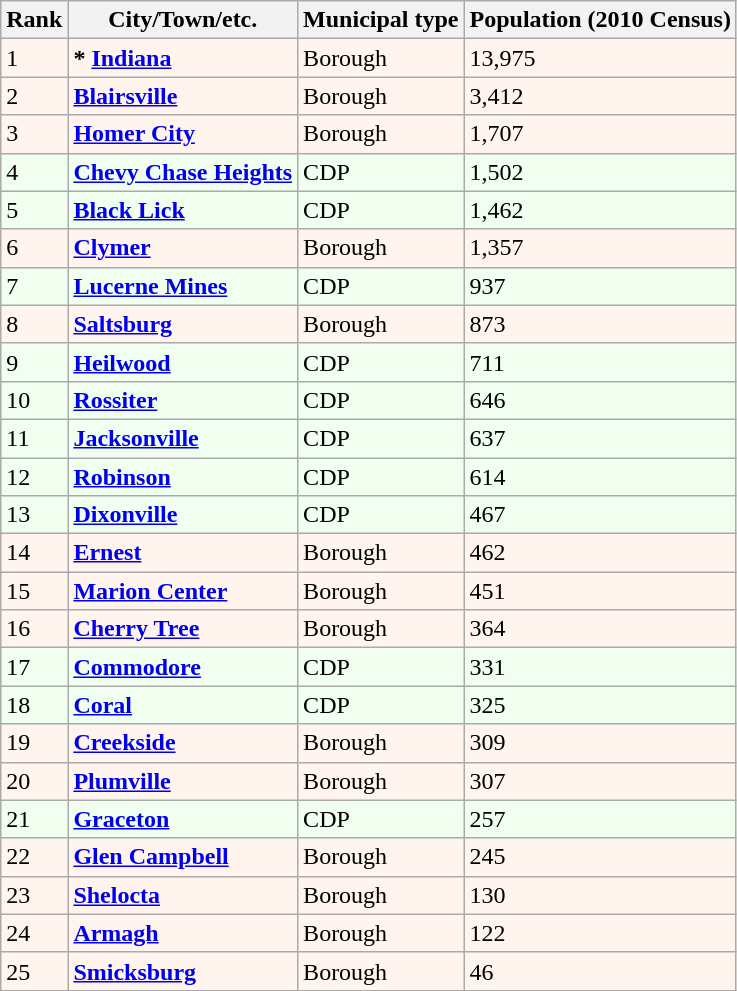<table class="wikitable sortable">
<tr>
<th>Rank</th>
<th>City/Town/etc.</th>
<th>Municipal type</th>
<th>Population (2010 Census)</th>
</tr>
<tr style="background-color:#FFF5EE;">
<td>1</td>
<td><strong>*</strong> <strong><a href='#'>Indiana</a></strong></td>
<td>Borough</td>
<td>13,975</td>
</tr>
<tr style="background-color:#FFF5EE;">
<td>2</td>
<td><strong><a href='#'>Blairsville</a></strong></td>
<td>Borough</td>
<td>3,412</td>
</tr>
<tr style="background-color:#FFF5EE;">
<td>3</td>
<td><strong><a href='#'>Homer City</a></strong></td>
<td>Borough</td>
<td>1,707</td>
</tr>
<tr style="background-color:#F0FFF0;">
<td>4</td>
<td><strong><a href='#'>Chevy Chase Heights</a></strong></td>
<td>CDP</td>
<td>1,502</td>
</tr>
<tr style="background-color:#F0FFF0;">
<td>5</td>
<td><strong><a href='#'>Black Lick</a></strong></td>
<td>CDP</td>
<td>1,462</td>
</tr>
<tr style="background-color:#FFF5EE;">
<td>6</td>
<td><strong><a href='#'>Clymer</a></strong></td>
<td>Borough</td>
<td>1,357</td>
</tr>
<tr style="background-color:#F0FFF0;">
<td>7</td>
<td><strong><a href='#'>Lucerne Mines</a></strong></td>
<td>CDP</td>
<td>937</td>
</tr>
<tr style="background-color:#FFF5EE;">
<td>8</td>
<td><strong><a href='#'>Saltsburg</a></strong></td>
<td>Borough</td>
<td>873</td>
</tr>
<tr style="background-color:#F0FFF0;">
<td>9</td>
<td><strong><a href='#'>Heilwood</a></strong></td>
<td>CDP</td>
<td>711</td>
</tr>
<tr style="background-color:#F0FFF0;">
<td>10</td>
<td><strong><a href='#'>Rossiter</a></strong></td>
<td>CDP</td>
<td>646</td>
</tr>
<tr style="background-color:#F0FFF0;">
<td>11</td>
<td><strong><a href='#'>Jacksonville</a></strong></td>
<td>CDP</td>
<td>637</td>
</tr>
<tr style="background-color:#F0FFF0;">
<td>12</td>
<td><strong><a href='#'>Robinson</a></strong></td>
<td>CDP</td>
<td>614</td>
</tr>
<tr style="background-color:#F0FFF0;">
<td>13</td>
<td><strong><a href='#'>Dixonville</a></strong></td>
<td>CDP</td>
<td>467</td>
</tr>
<tr style="background-color:#FFF5EE;">
<td>14</td>
<td><strong><a href='#'>Ernest</a></strong></td>
<td>Borough</td>
<td>462</td>
</tr>
<tr style="background-color:#FFF5EE;">
<td>15</td>
<td><strong><a href='#'>Marion Center</a></strong></td>
<td>Borough</td>
<td>451</td>
</tr>
<tr style="background-color:#FFF5EE;">
<td>16</td>
<td><strong><a href='#'>Cherry Tree</a></strong></td>
<td>Borough</td>
<td>364</td>
</tr>
<tr style="background-color:#F0FFF0;">
<td>17</td>
<td><strong><a href='#'>Commodore</a></strong></td>
<td>CDP</td>
<td>331</td>
</tr>
<tr style="background-color:#F0FFF0;">
<td>18</td>
<td><strong><a href='#'>Coral</a></strong></td>
<td>CDP</td>
<td>325</td>
</tr>
<tr style="background-color:#FFF5EE;">
<td>19</td>
<td><strong><a href='#'>Creekside</a></strong></td>
<td>Borough</td>
<td>309</td>
</tr>
<tr style="background-color:#FFF5EE;">
<td>20</td>
<td><strong><a href='#'>Plumville</a></strong></td>
<td>Borough</td>
<td>307</td>
</tr>
<tr style="background-color:#F0FFF0;">
<td>21</td>
<td><strong><a href='#'>Graceton</a></strong></td>
<td>CDP</td>
<td>257</td>
</tr>
<tr style="background-color:#FFF5EE;">
<td>22</td>
<td><strong><a href='#'>Glen Campbell</a></strong></td>
<td>Borough</td>
<td>245</td>
</tr>
<tr style="background-color:#FFF5EE;">
<td>23</td>
<td><strong><a href='#'>Shelocta</a></strong></td>
<td>Borough</td>
<td>130</td>
</tr>
<tr style="background-color:#FFF5EE;">
<td>24</td>
<td><strong><a href='#'>Armagh</a></strong></td>
<td>Borough</td>
<td>122</td>
</tr>
<tr style="background-color:#FFF5EE;">
<td>25</td>
<td><strong><a href='#'>Smicksburg</a></strong></td>
<td>Borough</td>
<td>46</td>
</tr>
</table>
